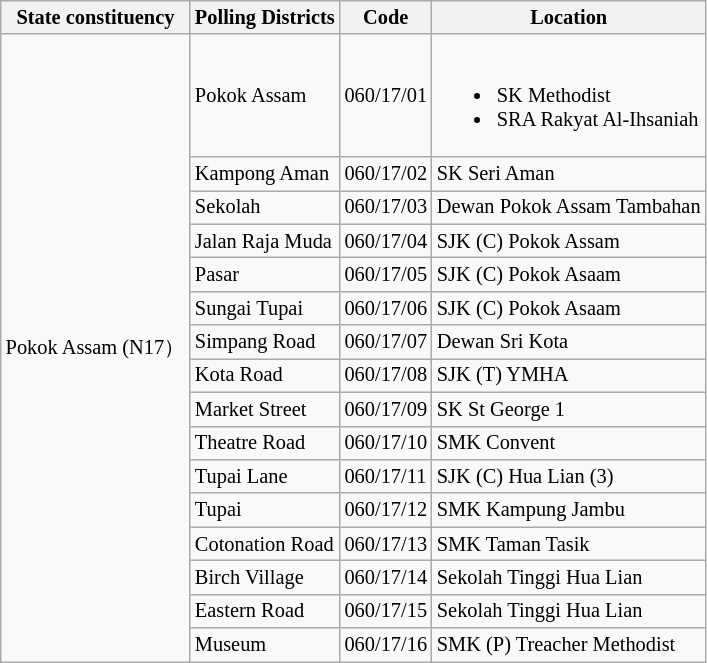<table class="wikitable sortable mw-collapsible" style="white-space:nowrap;font-size:85%">
<tr>
<th>State constituency</th>
<th>Polling Districts</th>
<th>Code</th>
<th>Location</th>
</tr>
<tr>
<td rowspan="16">Pokok Assam (N17）</td>
<td>Pokok Assam</td>
<td>060/17/01</td>
<td><br><ul><li>SK Methodist</li><li>SRA Rakyat Al-Ihsaniah</li></ul></td>
</tr>
<tr>
<td>Kampong Aman</td>
<td>060/17/02</td>
<td>SK Seri Aman</td>
</tr>
<tr>
<td>Sekolah</td>
<td>060/17/03</td>
<td>Dewan Pokok Assam Tambahan</td>
</tr>
<tr>
<td>Jalan Raja Muda</td>
<td>060/17/04</td>
<td>SJK (C) Pokok Assam</td>
</tr>
<tr>
<td>Pasar</td>
<td>060/17/05</td>
<td>SJK (C) Pokok Asaam</td>
</tr>
<tr>
<td>Sungai Tupai</td>
<td>060/17/06</td>
<td>SJK (C) Pokok Asaam</td>
</tr>
<tr>
<td>Simpang Road</td>
<td>060/17/07</td>
<td>Dewan Sri Kota</td>
</tr>
<tr>
<td>Kota Road</td>
<td>060/17/08</td>
<td>SJK (T) YMHA</td>
</tr>
<tr>
<td>Market Street</td>
<td>060/17/09</td>
<td>SK St George 1</td>
</tr>
<tr>
<td>Theatre Road</td>
<td>060/17/10</td>
<td>SMK Convent</td>
</tr>
<tr>
<td>Tupai Lane</td>
<td>060/17/11</td>
<td>SJK (C) Hua Lian (3)</td>
</tr>
<tr>
<td>Tupai</td>
<td>060/17/12</td>
<td>SMK Kampung Jambu</td>
</tr>
<tr>
<td>Cotonation Road</td>
<td>060/17/13</td>
<td>SMK Taman Tasik</td>
</tr>
<tr>
<td>Birch Village</td>
<td>060/17/14</td>
<td>Sekolah Tinggi Hua Lian</td>
</tr>
<tr>
<td>Eastern Road</td>
<td>060/17/15</td>
<td>Sekolah Tinggi Hua Lian</td>
</tr>
<tr>
<td>Museum</td>
<td>060/17/16</td>
<td>SMK (P) Treacher Methodist</td>
</tr>
</table>
